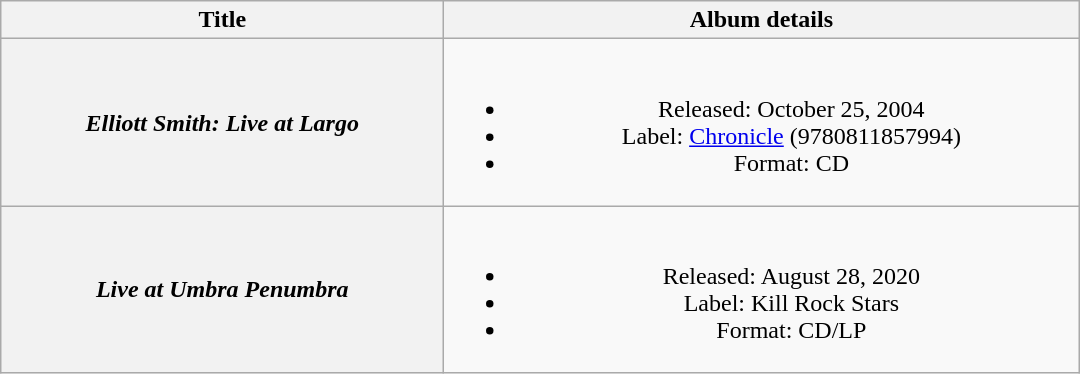<table class="wikitable plainrowheaders" style="text-align: center; ">
<tr>
<th scope="col" style="width:18em; ">Title</th>
<th scope="col" style="width:26em; ">Album details</th>
</tr>
<tr>
<th scope="row"><em>Elliott Smith: Live at Largo</em></th>
<td><br><ul><li>Released: October 25, 2004</li><li>Label: <a href='#'>Chronicle</a> (9780811857994)</li><li>Format: CD</li></ul></td>
</tr>
<tr>
<th scope="row"><em>Live at Umbra Penumbra</em></th>
<td><br><ul><li>Released: August 28, 2020</li><li>Label: Kill Rock Stars</li><li>Format: CD/LP</li></ul></td>
</tr>
</table>
